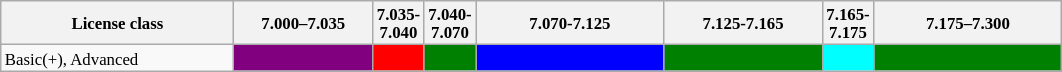<table class="wikitable" style="font-size:70%">
<tr>
<th style="width: 150px;">License class</th>
<th style="width: 87px;">7.000–7.035</th>
<th style="width: 25px;">7.035-7.040</th>
<th style="width: 25px;">7.040-7.070</th>
<th style="width: 120px;">7.070-7.125</th>
<th style="width: 100px;">7.125-7.165</th>
<th style="width: 25px;">7.165-7.175</th>
<th style="width: 120px;">7.175–7.300</th>
</tr>
<tr>
<td>Basic(+), Advanced</td>
<td style="background-color: purple"></td>
<td style="background-color: red"></td>
<td style="background-color: green"></td>
<td style="background-color: blue"></td>
<td style="background-color: green"></td>
<td style="background-color: cyan"></td>
<td style="background-color: green"></td>
</tr>
</table>
